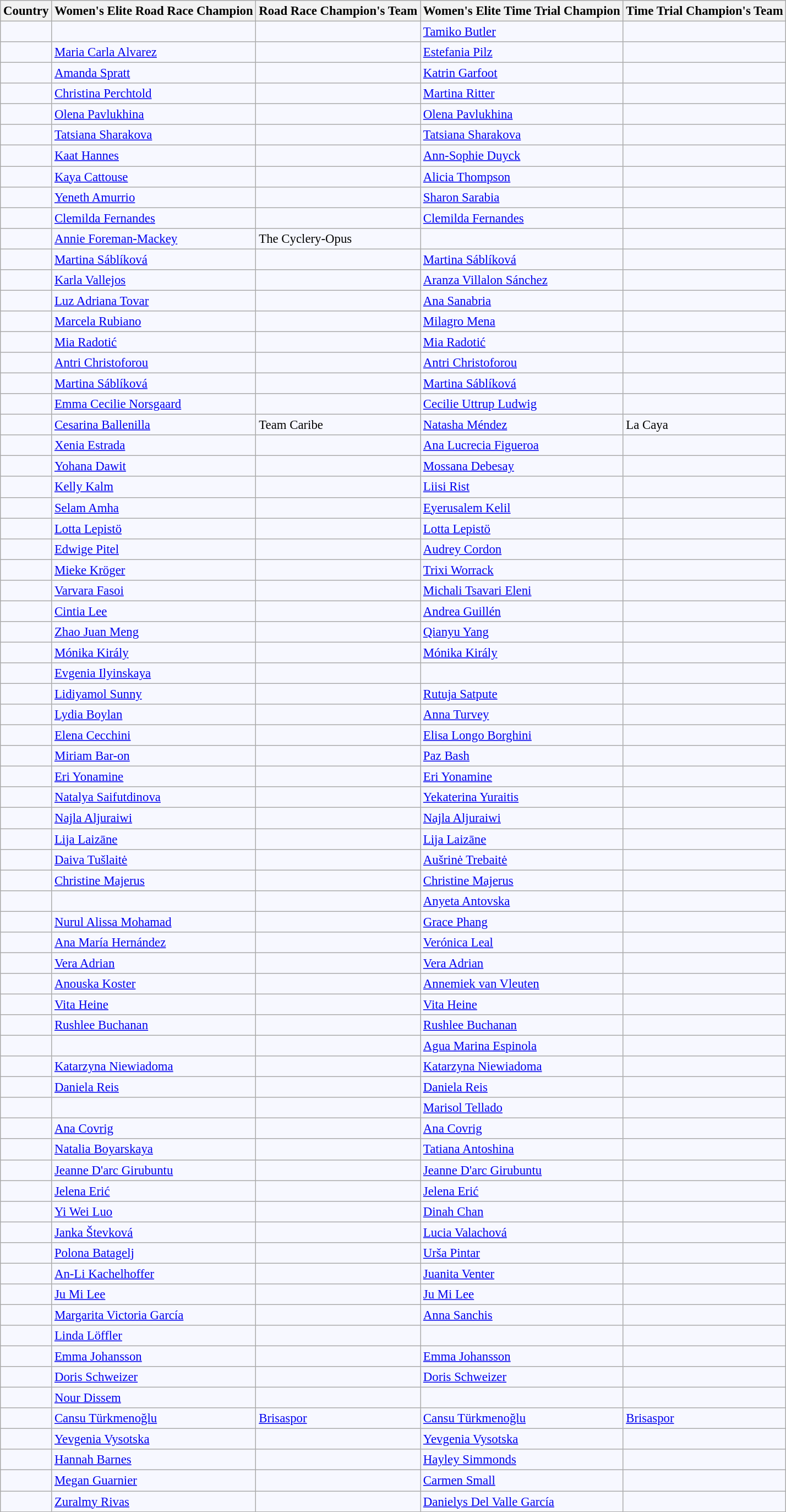<table class="wikitable sortable"  style="background:#f7f8ff; font-size:95%;">
<tr>
<th>Country</th>
<th>Women's Elite Road Race Champion</th>
<th>Road Race Champion's Team</th>
<th>Women's Elite Time Trial Champion</th>
<th>Time Trial Champion's Team</th>
</tr>
<tr style="text-align:left; vertical-align:top;">
<td></td>
<td></td>
<td></td>
<td><a href='#'>Tamiko Butler</a></td>
<td></td>
</tr>
<tr style="text-align:left; vertical-align:top;">
<td></td>
<td><a href='#'>Maria Carla Alvarez</a></td>
<td></td>
<td><a href='#'>Estefania Pilz</a></td>
<td></td>
</tr>
<tr style="text-align:left; vertical-align:top;">
<td></td>
<td><a href='#'>Amanda Spratt</a></td>
<td></td>
<td><a href='#'>Katrin Garfoot</a></td>
<td></td>
</tr>
<tr style="text-align:left; vertical-align:top;">
<td></td>
<td><a href='#'>Christina Perchtold</a></td>
<td></td>
<td><a href='#'>Martina Ritter</a></td>
<td></td>
</tr>
<tr style="text-align:left; vertical-align:top;">
<td></td>
<td><a href='#'>Olena Pavlukhina</a></td>
<td></td>
<td><a href='#'>Olena Pavlukhina</a></td>
<td></td>
</tr>
<tr style="text-align:left; vertical-align:top;">
<td></td>
<td><a href='#'>Tatsiana Sharakova</a></td>
<td></td>
<td><a href='#'>Tatsiana Sharakova</a></td>
<td></td>
</tr>
<tr style="text-align:left; vertical-align:top;">
<td></td>
<td><a href='#'>Kaat Hannes</a></td>
<td></td>
<td><a href='#'>Ann-Sophie Duyck</a></td>
<td></td>
</tr>
<tr style="text-align:left; vertical-align:top;">
<td></td>
<td><a href='#'>Kaya Cattouse</a></td>
<td></td>
<td><a href='#'>Alicia Thompson</a></td>
<td></td>
</tr>
<tr style="text-align:left; vertical-align:top;">
<td></td>
<td><a href='#'>Yeneth Amurrio</a></td>
<td></td>
<td><a href='#'>Sharon Sarabia</a></td>
<td></td>
</tr>
<tr style="text-align:left; vertical-align:top;">
<td></td>
<td><a href='#'>Clemilda Fernandes</a></td>
<td></td>
<td><a href='#'>Clemilda Fernandes</a></td>
<td></td>
</tr>
<tr style="text-align:left; vertical-align:top;">
<td></td>
<td><a href='#'>Annie Foreman-Mackey</a></td>
<td>The Cyclery-Opus</td>
<td></td>
<td></td>
</tr>
<tr style="text-align:left; vertical-align:top;">
<td></td>
<td><a href='#'>Martina Sáblíková</a></td>
<td></td>
<td><a href='#'>Martina Sáblíková</a></td>
<td></td>
</tr>
<tr style="text-align:left; vertical-align:top;">
<td></td>
<td><a href='#'>Karla Vallejos</a></td>
<td></td>
<td><a href='#'>Aranza Villalon Sánchez</a></td>
<td></td>
</tr>
<tr style="text-align:left; vertical-align:top;">
<td></td>
<td><a href='#'>Luz Adriana Tovar</a></td>
<td></td>
<td><a href='#'>Ana Sanabria</a></td>
<td></td>
</tr>
<tr style="text-align:left; vertical-align:top;">
<td></td>
<td><a href='#'>Marcela Rubiano</a></td>
<td></td>
<td><a href='#'>Milagro Mena</a></td>
<td></td>
</tr>
<tr style="text-align:left; vertical-align:top;">
<td></td>
<td><a href='#'>Mia Radotić</a></td>
<td></td>
<td><a href='#'>Mia Radotić</a></td>
<td></td>
</tr>
<tr style="text-align:left; vertical-align:top;">
<td></td>
<td><a href='#'>Antri Christoforou</a></td>
<td></td>
<td><a href='#'>Antri Christoforou</a></td>
<td></td>
</tr>
<tr style="text-align:left; vertical-align:top;">
<td></td>
<td><a href='#'>Martina Sáblíková</a></td>
<td></td>
<td><a href='#'>Martina Sáblíková</a></td>
<td></td>
</tr>
<tr style="text-align:left; vertical-align:top;">
<td></td>
<td><a href='#'>Emma Cecilie Norsgaard</a></td>
<td></td>
<td><a href='#'>Cecilie Uttrup Ludwig</a></td>
<td></td>
</tr>
<tr style="text-align:left; vertical-align:top;">
<td></td>
<td><a href='#'>Cesarina Ballenilla</a></td>
<td>Team Caribe</td>
<td><a href='#'>Natasha Méndez</a></td>
<td>La Caya</td>
</tr>
<tr style="text-align:left; vertical-align:top;">
<td></td>
<td><a href='#'>Xenia Estrada</a></td>
<td></td>
<td><a href='#'>Ana Lucrecia Figueroa</a></td>
<td></td>
</tr>
<tr style="text-align:left; vertical-align:top;">
<td></td>
<td><a href='#'>Yohana Dawit</a></td>
<td></td>
<td><a href='#'>Mossana Debesay</a></td>
<td></td>
</tr>
<tr style="text-align:left; vertical-align:top;">
<td></td>
<td><a href='#'>Kelly Kalm</a></td>
<td></td>
<td><a href='#'>Liisi Rist</a></td>
<td></td>
</tr>
<tr style="text-align:left; vertical-align:top;">
<td></td>
<td><a href='#'>Selam Amha</a></td>
<td></td>
<td><a href='#'>Eyerusalem Kelil</a></td>
<td></td>
</tr>
<tr style="text-align:left; vertical-align:top;">
<td></td>
<td><a href='#'>Lotta Lepistö</a></td>
<td></td>
<td><a href='#'>Lotta Lepistö</a></td>
<td></td>
</tr>
<tr style="text-align:left; vertical-align:top;">
<td></td>
<td><a href='#'>Edwige Pitel</a></td>
<td></td>
<td><a href='#'>Audrey Cordon</a></td>
<td></td>
</tr>
<tr style="text-align:left; vertical-align:top;">
<td></td>
<td><a href='#'>Mieke Kröger</a></td>
<td></td>
<td><a href='#'>Trixi Worrack</a></td>
<td></td>
</tr>
<tr style="text-align:left; vertical-align:top;">
<td></td>
<td><a href='#'>Varvara Fasoi</a></td>
<td></td>
<td><a href='#'>Michali Tsavari Eleni</a></td>
<td></td>
</tr>
<tr style="text-align:left; vertical-align:top;">
<td></td>
<td><a href='#'>Cintia Lee</a></td>
<td></td>
<td><a href='#'>Andrea Guillén</a></td>
<td></td>
</tr>
<tr style="text-align:left; vertical-align:top;">
<td></td>
<td><a href='#'>Zhao Juan Meng</a></td>
<td></td>
<td><a href='#'>Qianyu Yang</a></td>
<td></td>
</tr>
<tr style="text-align:left; vertical-align:top;">
<td></td>
<td><a href='#'>Mónika Király</a></td>
<td></td>
<td><a href='#'>Mónika Király</a></td>
<td></td>
</tr>
<tr style="text-align:left; vertical-align:top;">
<td></td>
<td><a href='#'>Evgenia Ilyinskaya</a></td>
<td></td>
<td></td>
<td></td>
</tr>
<tr style="text-align:left; vertical-align:top;">
<td></td>
<td><a href='#'>Lidiyamol Sunny</a></td>
<td></td>
<td><a href='#'>Rutuja Satpute</a></td>
<td></td>
</tr>
<tr style="text-align:left; vertical-align:top;">
<td></td>
<td><a href='#'>Lydia Boylan</a></td>
<td></td>
<td><a href='#'>Anna Turvey</a></td>
<td></td>
</tr>
<tr style="text-align:left; vertical-align:top;">
<td></td>
<td><a href='#'>Elena Cecchini</a></td>
<td></td>
<td><a href='#'>Elisa Longo Borghini</a></td>
<td></td>
</tr>
<tr style="text-align:left; vertical-align:top;">
<td></td>
<td><a href='#'>Miriam Bar-on</a></td>
<td></td>
<td><a href='#'>Paz Bash</a></td>
<td></td>
</tr>
<tr style="text-align:left; vertical-align:top;">
<td></td>
<td><a href='#'>Eri Yonamine</a></td>
<td></td>
<td><a href='#'>Eri Yonamine</a></td>
<td></td>
</tr>
<tr style="text-align:left; vertical-align:top;">
<td></td>
<td><a href='#'>Natalya Saifutdinova</a></td>
<td></td>
<td><a href='#'>Yekaterina Yuraitis</a></td>
<td></td>
</tr>
<tr style="text-align:left; vertical-align:top;">
<td></td>
<td><a href='#'>Najla Aljuraiwi</a></td>
<td></td>
<td><a href='#'>Najla Aljuraiwi</a></td>
<td></td>
</tr>
<tr style="text-align:left; vertical-align:top;">
<td></td>
<td><a href='#'>Lija Laizāne</a></td>
<td></td>
<td><a href='#'>Lija Laizāne</a></td>
<td></td>
</tr>
<tr style="text-align:left; vertical-align:top;">
<td></td>
<td><a href='#'>Daiva Tušlaitė</a></td>
<td></td>
<td><a href='#'>Aušrinė Trebaitė</a></td>
<td></td>
</tr>
<tr style="text-align:left; vertical-align:top;">
<td></td>
<td><a href='#'>Christine Majerus</a></td>
<td></td>
<td><a href='#'>Christine Majerus</a></td>
<td></td>
</tr>
<tr style="text-align:left; vertical-align:top;">
<td></td>
<td></td>
<td></td>
<td><a href='#'>Anyeta Antovska</a></td>
<td></td>
</tr>
<tr style="text-align:left; vertical-align:top;">
<td></td>
<td><a href='#'>Nurul Alissa Mohamad</a></td>
<td></td>
<td><a href='#'>Grace Phang</a></td>
<td></td>
</tr>
<tr style="text-align:left; vertical-align:top;">
<td></td>
<td><a href='#'>Ana María Hernández</a></td>
<td></td>
<td><a href='#'>Verónica Leal</a></td>
<td></td>
</tr>
<tr style="text-align:left; vertical-align:top;">
<td></td>
<td><a href='#'>Vera Adrian</a></td>
<td></td>
<td><a href='#'>Vera Adrian</a></td>
<td></td>
</tr>
<tr style="text-align:left; vertical-align:top;">
<td></td>
<td><a href='#'>Anouska Koster</a></td>
<td></td>
<td><a href='#'>Annemiek van Vleuten</a></td>
<td></td>
</tr>
<tr style="text-align:left; vertical-align:top;">
<td></td>
<td><a href='#'>Vita Heine</a></td>
<td></td>
<td><a href='#'>Vita Heine</a></td>
<td></td>
</tr>
<tr style="text-align:left; vertical-align:top;">
<td></td>
<td><a href='#'>Rushlee Buchanan</a></td>
<td></td>
<td><a href='#'>Rushlee Buchanan</a></td>
<td></td>
</tr>
<tr style="text-align:left; vertical-align:top;">
<td></td>
<td></td>
<td></td>
<td><a href='#'>Agua Marina Espinola</a></td>
<td></td>
</tr>
<tr style="text-align:left; vertical-align:top;">
<td></td>
<td><a href='#'>Katarzyna Niewiadoma</a></td>
<td></td>
<td><a href='#'>Katarzyna Niewiadoma</a></td>
<td></td>
</tr>
<tr style="text-align:left; vertical-align:top;">
<td></td>
<td><a href='#'>Daniela Reis</a></td>
<td></td>
<td><a href='#'>Daniela Reis</a></td>
<td></td>
</tr>
<tr style="text-align:left; vertical-align:top;">
<td></td>
<td></td>
<td></td>
<td><a href='#'>Marisol Tellado</a></td>
<td></td>
</tr>
<tr style="text-align:left; vertical-align:top;">
<td></td>
<td><a href='#'>Ana Covrig</a></td>
<td></td>
<td><a href='#'>Ana Covrig</a></td>
<td></td>
</tr>
<tr style="text-align:left; vertical-align:top;">
<td></td>
<td><a href='#'>Natalia Boyarskaya</a></td>
<td></td>
<td><a href='#'>Tatiana Antoshina</a></td>
<td></td>
</tr>
<tr style="text-align:left; vertical-align:top;">
<td></td>
<td><a href='#'>Jeanne D'arc Girubuntu</a></td>
<td></td>
<td><a href='#'>Jeanne D'arc Girubuntu</a></td>
<td></td>
</tr>
<tr style="text-align:left; vertical-align:top;">
<td></td>
<td><a href='#'>Jelena Erić</a></td>
<td></td>
<td><a href='#'>Jelena Erić</a></td>
<td></td>
</tr>
<tr style="text-align:left; vertical-align:top;">
<td></td>
<td><a href='#'>Yi Wei Luo</a></td>
<td></td>
<td><a href='#'>Dinah Chan</a></td>
<td></td>
</tr>
<tr style="text-align:left; vertical-align:top;">
<td></td>
<td><a href='#'>Janka Števková</a></td>
<td></td>
<td><a href='#'>Lucia Valachová</a></td>
<td></td>
</tr>
<tr style="text-align:left; vertical-align:top;">
<td></td>
<td><a href='#'>Polona Batagelj</a></td>
<td></td>
<td><a href='#'>Urša Pintar</a></td>
<td></td>
</tr>
<tr style="text-align:left; vertical-align:top;">
<td></td>
<td><a href='#'>An-Li Kachelhoffer</a></td>
<td></td>
<td><a href='#'>Juanita Venter</a></td>
<td></td>
</tr>
<tr style="text-align:left; vertical-align:top;">
<td></td>
<td><a href='#'>Ju Mi Lee</a></td>
<td></td>
<td><a href='#'>Ju Mi Lee</a></td>
<td></td>
</tr>
<tr style="text-align:left; vertical-align:top;">
<td></td>
<td><a href='#'>Margarita Victoria García</a></td>
<td></td>
<td><a href='#'>Anna Sanchis</a></td>
<td></td>
</tr>
<tr style="text-align:left; vertical-align:top;">
<td></td>
<td><a href='#'>Linda Löffler</a></td>
<td></td>
<td></td>
<td></td>
</tr>
<tr style="text-align:left; vertical-align:top;">
<td></td>
<td><a href='#'>Emma Johansson</a></td>
<td></td>
<td><a href='#'>Emma Johansson</a></td>
<td></td>
</tr>
<tr style="text-align:left; vertical-align:top;">
<td></td>
<td><a href='#'>Doris Schweizer</a></td>
<td></td>
<td><a href='#'>Doris Schweizer</a></td>
<td></td>
</tr>
<tr style="text-align:left; vertical-align:top;">
<td></td>
<td><a href='#'>Nour Dissem</a></td>
<td></td>
<td></td>
<td></td>
</tr>
<tr style="text-align:left; vertical-align:top;">
<td></td>
<td><a href='#'>Cansu Türkmenoğlu</a></td>
<td><a href='#'>Brisaspor</a></td>
<td><a href='#'>Cansu Türkmenoğlu</a></td>
<td><a href='#'>Brisaspor</a></td>
</tr>
<tr style="text-align:left; vertical-align:top;">
<td></td>
<td><a href='#'>Yevgenia Vysotska</a></td>
<td></td>
<td><a href='#'>Yevgenia Vysotska</a></td>
<td></td>
</tr>
<tr style="text-align:left; vertical-align:top;">
<td></td>
<td><a href='#'>Hannah Barnes</a></td>
<td></td>
<td><a href='#'>Hayley Simmonds</a></td>
<td></td>
</tr>
<tr style="text-align:left; vertical-align:top;">
<td></td>
<td><a href='#'>Megan Guarnier</a></td>
<td></td>
<td><a href='#'>Carmen Small</a></td>
<td></td>
</tr>
<tr style="text-align:left; vertical-align:top;">
<td></td>
<td><a href='#'>Zuralmy Rivas</a></td>
<td></td>
<td><a href='#'>Danielys Del Valle García</a></td>
<td></td>
</tr>
</table>
